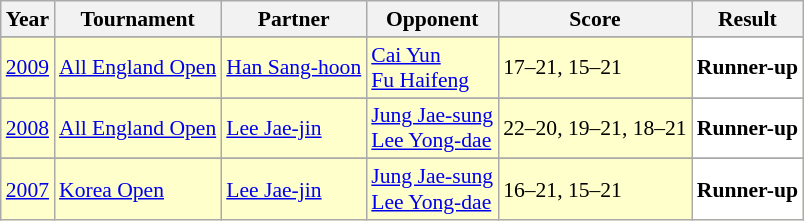<table class="sortable wikitable" style="font-size: 90%;">
<tr>
<th>Year</th>
<th>Tournament</th>
<th>Partner</th>
<th>Opponent</th>
<th>Score</th>
<th>Result</th>
</tr>
<tr>
</tr>
<tr style="background:#FFFFCC">
<td align="center"><a href='#'>2009</a></td>
<td align="left"><a href='#'>All England Open</a></td>
<td align="left"> <a href='#'>Han Sang-hoon</a></td>
<td align="left"> <a href='#'>Cai Yun</a> <br>  <a href='#'>Fu Haifeng</a></td>
<td align="left">17–21, 15–21</td>
<td style="text-align:left; background:white"> <strong>Runner-up</strong></td>
</tr>
<tr>
</tr>
<tr style="background:#FFFFCC">
<td align="center"><a href='#'>2008</a></td>
<td align="left"><a href='#'>All England Open</a></td>
<td align="left"> <a href='#'>Lee Jae-jin</a></td>
<td align="left"> <a href='#'>Jung Jae-sung</a> <br>  <a href='#'>Lee Yong-dae</a></td>
<td align="left">22–20, 19–21, 18–21</td>
<td style="text-align:left; background:white"> <strong>Runner-up</strong></td>
</tr>
<tr>
</tr>
<tr style="background:#FFFFCC">
<td align="center"><a href='#'>2007</a></td>
<td align="left"><a href='#'>Korea Open</a></td>
<td align="left"> <a href='#'>Lee Jae-jin</a></td>
<td align="left"> <a href='#'>Jung Jae-sung</a> <br>  <a href='#'>Lee Yong-dae</a></td>
<td align="left">16–21, 15–21</td>
<td style="text-align:left; background:white"> <strong>Runner-up</strong></td>
</tr>
</table>
